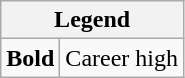<table class="wikitable mw-collapsible mw-collapsed">
<tr>
<th colspan="2">Legend</th>
</tr>
<tr>
<td><strong>Bold</strong></td>
<td>Career high</td>
</tr>
</table>
